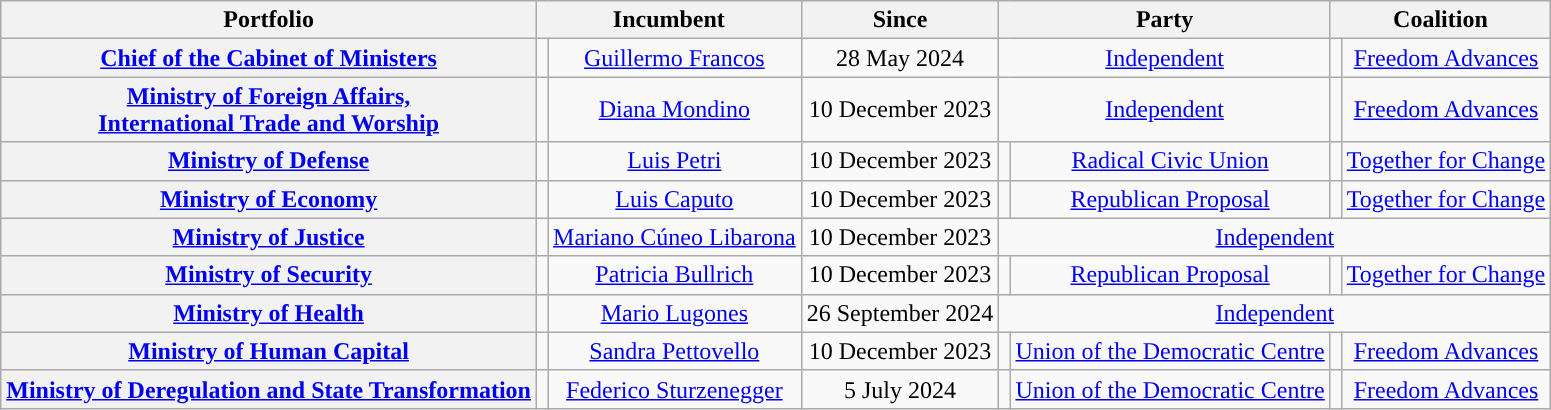<table class="wikitable sortable" style="text-align:center">
<tr>
<th width=" %">Portfolio</th>
<th colspan="2">Incumbent</th>
<th>Since</th>
<th colspan="2">Party</th>
<th colspan="2">Coalition</th>
</tr>
<tr>
<th style="text-align:center"><a href='#'>Chief of the Cabinet of Ministers</a></th>
<td></td>
<td><a href='#'>Guillermo Francos</a></td>
<td>28 May 2024</td>
<td colspan="2"><a href='#'>Independent</a></td>
<td></td>
<td><a href='#'>Freedom Advances</a></td>
</tr>
<tr>
<th style="text-align:center"><a href='#'>Ministry of Foreign Affairs,<br> International Trade and Worship</a></th>
<td></td>
<td><a href='#'>Diana Mondino</a></td>
<td>10 December 2023</td>
<td colspan="2"><a href='#'>Independent</a></td>
<td></td>
<td><a href='#'>Freedom Advances</a></td>
</tr>
<tr>
<th style="text-align:center"><a href='#'>Ministry of Defense</a></th>
<td></td>
<td><a href='#'>Luis Petri</a></td>
<td>10 December 2023</td>
<td style="background:"></td>
<td><a href='#'>Radical Civic Union</a></td>
<td style="background:"></td>
<td><a href='#'>Together for Change</a></td>
</tr>
<tr>
<th style="text-align:center"><a href='#'>Ministry of Economy</a></th>
<td></td>
<td><a href='#'>Luis Caputo</a></td>
<td>10 December 2023</td>
<td style="background:"></td>
<td><a href='#'>Republican Proposal</a></td>
<td style="background:"></td>
<td><a href='#'>Together for Change</a></td>
</tr>
<tr>
<th style="text-align:center"><a href='#'>Ministry of Justice</a></th>
<td></td>
<td><a href='#'>Mariano Cúneo Libarona</a></td>
<td>10 December 2023</td>
<td colspan="4"><a href='#'>Independent</a></td>
</tr>
<tr>
<th style="text-align:center"><a href='#'>Ministry of Security</a></th>
<td></td>
<td><a href='#'>Patricia Bullrich</a></td>
<td>10 December 2023</td>
<td style="background:"></td>
<td><a href='#'>Republican Proposal</a></td>
<td style="background:"></td>
<td><a href='#'>Together for Change</a></td>
</tr>
<tr>
<th style="text-align:center"><a href='#'>Ministry of Health</a></th>
<td></td>
<td><a href='#'>Mario Lugones</a></td>
<td>26 September 2024</td>
<td colspan="4"><a href='#'>Independent</a></td>
</tr>
<tr>
<th style="text-align:center"><a href='#'>Ministry of Human Capital</a></th>
<td></td>
<td><a href='#'>Sandra Pettovello</a></td>
<td>10 December 2023</td>
<td style="background:"></td>
<td><a href='#'>Union of the Democratic Centre</a></td>
<td></td>
<td><a href='#'>Freedom Advances</a></td>
</tr>
<tr>
<th style="text-align:center"><a href='#'>Ministry of Deregulation and State Transformation</a></th>
<td></td>
<td><a href='#'>Federico Sturzenegger</a></td>
<td>5 July 2024</td>
<td style="background:"></td>
<td><a href='#'>Union of the Democratic Centre</a></td>
<td></td>
<td><a href='#'>Freedom Advances</a></td>
</tr>
</table>
